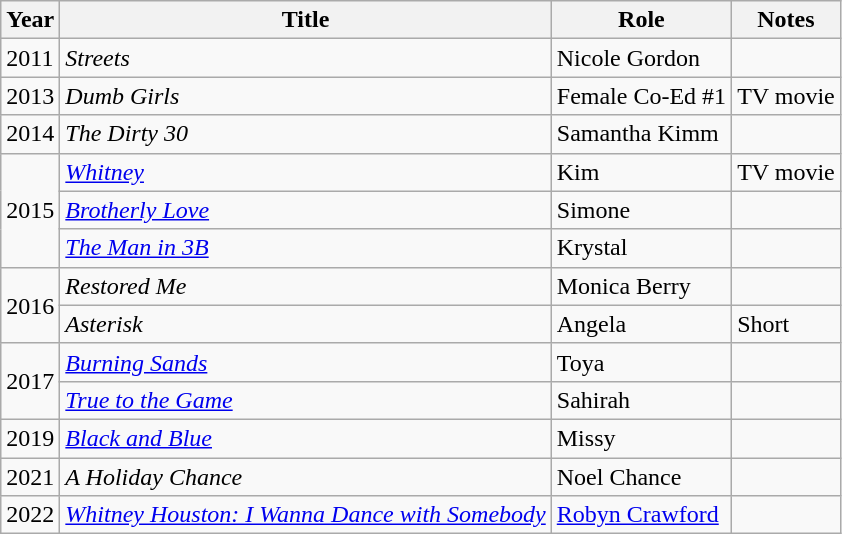<table class="wikitable sortable">
<tr>
<th>Year</th>
<th>Title</th>
<th>Role</th>
<th>Notes</th>
</tr>
<tr>
<td>2011</td>
<td><em>Streets</em></td>
<td>Nicole Gordon</td>
<td></td>
</tr>
<tr>
<td>2013</td>
<td><em>Dumb Girls</em></td>
<td>Female Co-Ed #1</td>
<td>TV movie</td>
</tr>
<tr>
<td>2014</td>
<td><em>The Dirty 30</em></td>
<td>Samantha Kimm</td>
<td></td>
</tr>
<tr>
<td rowspan="3">2015</td>
<td><em><a href='#'>Whitney</a></em></td>
<td>Kim</td>
<td>TV movie</td>
</tr>
<tr>
<td><em><a href='#'>Brotherly Love</a></em></td>
<td>Simone</td>
<td></td>
</tr>
<tr>
<td><em><a href='#'>The Man in 3B</a></em></td>
<td>Krystal</td>
<td></td>
</tr>
<tr>
<td rowspan="2">2016</td>
<td><em>Restored Me</em></td>
<td>Monica Berry</td>
<td></td>
</tr>
<tr>
<td><em>Asterisk</em></td>
<td>Angela</td>
<td>Short</td>
</tr>
<tr>
<td rowspan="2">2017</td>
<td><em><a href='#'>Burning Sands</a></em></td>
<td>Toya</td>
<td></td>
</tr>
<tr>
<td><em><a href='#'>True to the Game</a></em></td>
<td>Sahirah</td>
<td></td>
</tr>
<tr>
<td>2019</td>
<td><em><a href='#'>Black and Blue</a></em></td>
<td>Missy</td>
<td></td>
</tr>
<tr>
<td>2021</td>
<td><em>A Holiday Chance</em></td>
<td>Noel Chance</td>
<td></td>
</tr>
<tr>
<td>2022</td>
<td><em><a href='#'>Whitney Houston: I Wanna Dance with Somebody</a></em></td>
<td><a href='#'>Robyn Crawford</a></td>
<td></td>
</tr>
</table>
